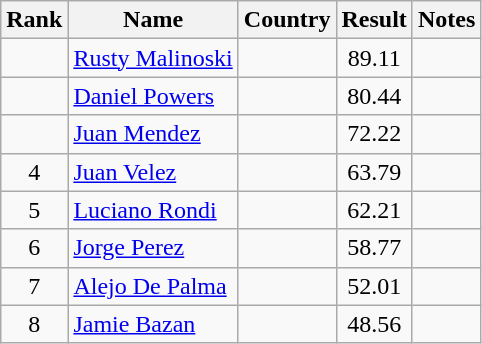<table class="wikitable sortable" style="text-align:center;">
<tr>
<th>Rank</th>
<th>Name</th>
<th>Country</th>
<th>Result</th>
<th>Notes</th>
</tr>
<tr>
<td></td>
<td align=left><a href='#'>Rusty Malinoski</a></td>
<td align=left></td>
<td>89.11</td>
<td></td>
</tr>
<tr>
<td></td>
<td align=left><a href='#'>Daniel Powers</a></td>
<td align=left></td>
<td>80.44</td>
<td></td>
</tr>
<tr>
<td></td>
<td align=left><a href='#'>Juan Mendez</a></td>
<td align=left></td>
<td>72.22</td>
<td></td>
</tr>
<tr>
<td>4</td>
<td align=left><a href='#'>Juan Velez</a></td>
<td align=left></td>
<td>63.79</td>
<td></td>
</tr>
<tr>
<td>5</td>
<td align=left><a href='#'>Luciano Rondi</a></td>
<td align=left></td>
<td>62.21</td>
<td></td>
</tr>
<tr>
<td>6</td>
<td align=left><a href='#'>Jorge Perez</a></td>
<td align=left></td>
<td>58.77</td>
<td></td>
</tr>
<tr>
<td>7</td>
<td align=left><a href='#'>Alejo De Palma</a></td>
<td align=left></td>
<td>52.01</td>
<td></td>
</tr>
<tr>
<td>8</td>
<td align=left><a href='#'>Jamie Bazan</a></td>
<td align=left></td>
<td>48.56</td>
<td></td>
</tr>
</table>
